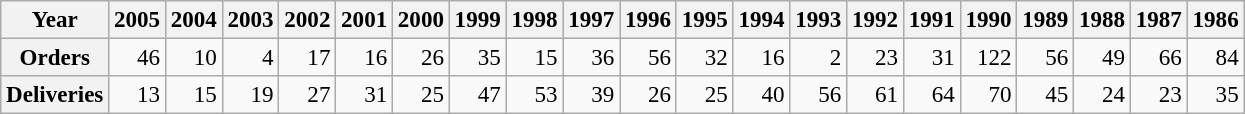<table class="wikitable" style="text-align:right; font-size:96%;">
<tr>
<th>Year</th>
<th>2005</th>
<th>2004</th>
<th>2003</th>
<th>2002</th>
<th>2001</th>
<th>2000</th>
<th>1999</th>
<th>1998</th>
<th>1997</th>
<th>1996</th>
<th>1995</th>
<th>1994</th>
<th>1993</th>
<th>1992</th>
<th>1991</th>
<th>1990</th>
<th>1989</th>
<th>1988</th>
<th>1987</th>
<th>1986</th>
</tr>
<tr>
<th>Orders</th>
<td>46</td>
<td>10</td>
<td>4</td>
<td>17</td>
<td>16</td>
<td>26</td>
<td>35</td>
<td>15</td>
<td>36</td>
<td>56</td>
<td>32</td>
<td>16</td>
<td>2</td>
<td>23</td>
<td>31</td>
<td>122</td>
<td>56</td>
<td>49</td>
<td>66</td>
<td>84</td>
</tr>
<tr>
<th>Deliveries</th>
<td>13</td>
<td>15</td>
<td>19</td>
<td>27</td>
<td>31</td>
<td>25</td>
<td>47</td>
<td>53</td>
<td>39</td>
<td>26</td>
<td>25</td>
<td>40</td>
<td>56</td>
<td>61</td>
<td>64</td>
<td>70</td>
<td>45</td>
<td>24</td>
<td>23</td>
<td>35</td>
</tr>
</table>
